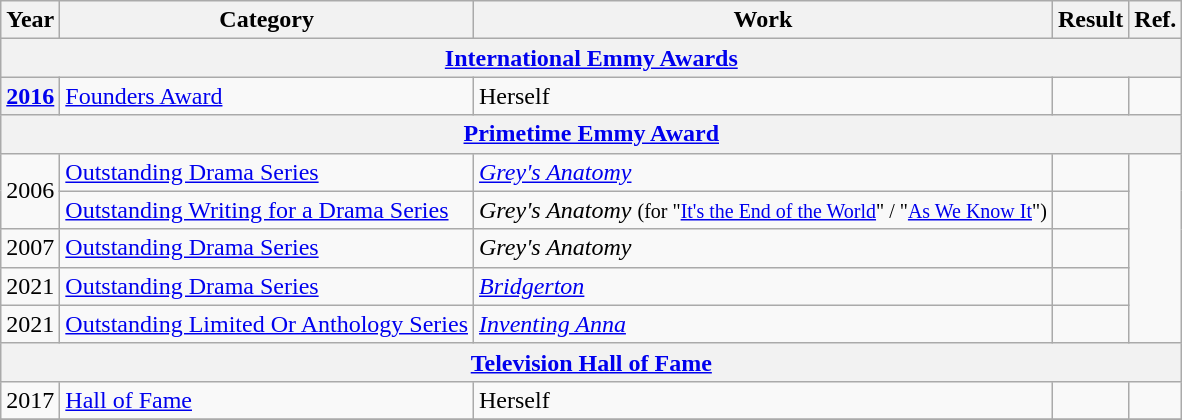<table class="wikitable">
<tr>
<th>Year</th>
<th>Category</th>
<th>Work</th>
<th>Result</th>
<th>Ref.</th>
</tr>
<tr>
<th colspan=5><a href='#'>International Emmy Awards</a></th>
</tr>
<tr>
<th scope="row"><a href='#'>2016</a></th>
<td><a href='#'>Founders Award</a></td>
<td>Herself</td>
<td></td>
<td></td>
</tr>
<tr>
<th colspan=5><a href='#'>Primetime Emmy Award</a></th>
</tr>
<tr>
<td rowspan="2">2006</td>
<td><a href='#'>Outstanding Drama Series</a></td>
<td><em><a href='#'>Grey's Anatomy</a></em></td>
<td></td>
<td rowspan="5"></td>
</tr>
<tr>
<td><a href='#'>Outstanding Writing for a Drama Series</a></td>
<td><em>Grey's Anatomy</em> <small>(for "<a href='#'>It's the End of the World</a>" / "<a href='#'>As We Know It</a>")</small></td>
<td></td>
</tr>
<tr>
<td>2007</td>
<td><a href='#'>Outstanding Drama Series</a></td>
<td><em>Grey's Anatomy</em></td>
<td></td>
</tr>
<tr>
<td>2021</td>
<td><a href='#'>Outstanding Drama Series</a></td>
<td><em><a href='#'>Bridgerton</a></em></td>
<td></td>
</tr>
<tr>
<td>2021</td>
<td><a href='#'> Outstanding Limited Or Anthology Series</a></td>
<td><em><a href='#'>Inventing Anna</a></em></td>
<td></td>
</tr>
<tr>
<th colspan=5><a href='#'>Television Hall of Fame</a></th>
</tr>
<tr>
<td>2017</td>
<td><a href='#'>Hall of Fame</a></td>
<td>Herself</td>
<td></td>
<td></td>
</tr>
<tr>
</tr>
</table>
